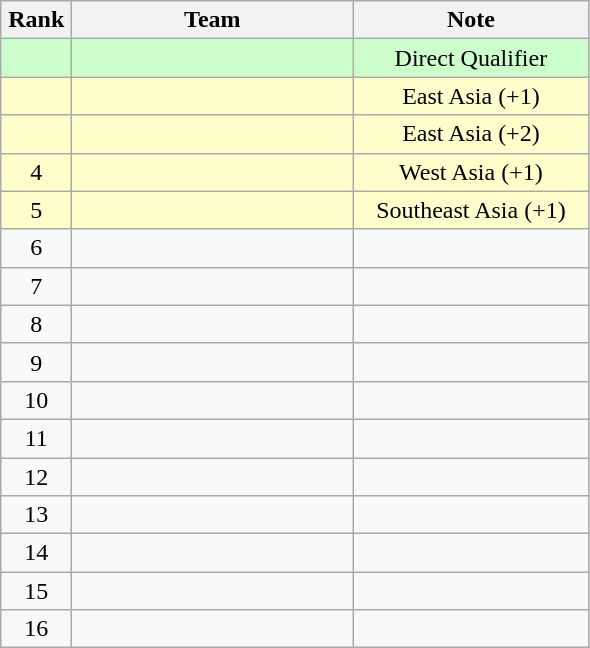<table class="wikitable" style="text-align: center;">
<tr>
<th width=40>Rank</th>
<th width=180>Team</th>
<th width=150>Note</th>
</tr>
<tr bgcolor="#ccffcc">
<td></td>
<td align="left"></td>
<td>Direct Qualifier</td>
</tr>
<tr bgcolor="#ffffcc">
<td></td>
<td align="left"></td>
<td>East Asia (+1)</td>
</tr>
<tr bgcolor="#ffffcc">
<td></td>
<td align="left"></td>
<td>East Asia (+2)</td>
</tr>
<tr bgcolor="#ffffcc">
<td>4</td>
<td align="left"></td>
<td>West Asia (+1)</td>
</tr>
<tr bgcolor="#ffffcc">
<td>5</td>
<td align="left"></td>
<td>Southeast Asia (+1)</td>
</tr>
<tr>
<td>6</td>
<td align="left"></td>
<td></td>
</tr>
<tr>
<td>7</td>
<td align="left"></td>
<td></td>
</tr>
<tr>
<td>8</td>
<td align="left"></td>
<td></td>
</tr>
<tr>
<td>9</td>
<td align="left"></td>
<td></td>
</tr>
<tr>
<td>10</td>
<td align="left"></td>
<td></td>
</tr>
<tr>
<td>11</td>
<td align="left"></td>
<td></td>
</tr>
<tr>
<td>12</td>
<td align="left"></td>
<td></td>
</tr>
<tr>
<td>13</td>
<td align="left"></td>
<td></td>
</tr>
<tr>
<td>14</td>
<td align="left"></td>
<td></td>
</tr>
<tr>
<td>15</td>
<td align="left"></td>
<td></td>
</tr>
<tr>
<td>16</td>
<td align="left"></td>
<td></td>
</tr>
</table>
